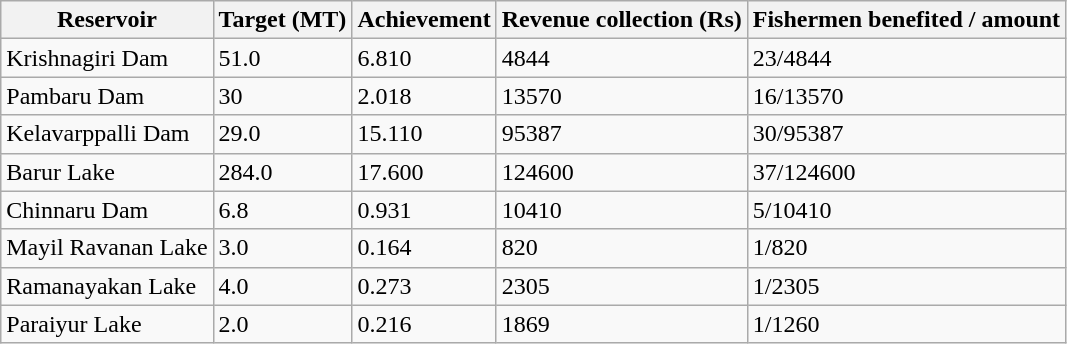<table class="wikitable">
<tr>
<th>Reservoir</th>
<th>Target (MT)</th>
<th>Achievement</th>
<th>Revenue collection (Rs)</th>
<th>Fishermen benefited / amount</th>
</tr>
<tr>
<td>Krishnagiri Dam</td>
<td>51.0</td>
<td>6.810</td>
<td>4844</td>
<td>23/4844</td>
</tr>
<tr>
<td>Pambaru Dam</td>
<td>30</td>
<td>2.018</td>
<td>13570</td>
<td>16/13570</td>
</tr>
<tr>
<td>Kelavarppalli Dam</td>
<td>29.0</td>
<td>15.110</td>
<td>95387</td>
<td>30/95387</td>
</tr>
<tr>
<td>Barur Lake</td>
<td>284.0</td>
<td>17.600</td>
<td>124600</td>
<td>37/124600</td>
</tr>
<tr>
<td>Chinnaru Dam</td>
<td>6.8</td>
<td>0.931</td>
<td>10410</td>
<td>5/10410</td>
</tr>
<tr>
<td>Mayil Ravanan Lake</td>
<td>3.0</td>
<td>0.164</td>
<td>820</td>
<td>1/820</td>
</tr>
<tr>
<td>Ramanayakan Lake</td>
<td>4.0</td>
<td>0.273</td>
<td>2305</td>
<td>1/2305</td>
</tr>
<tr>
<td>Paraiyur Lake</td>
<td>2.0</td>
<td>0.216</td>
<td>1869</td>
<td>1/1260</td>
</tr>
</table>
